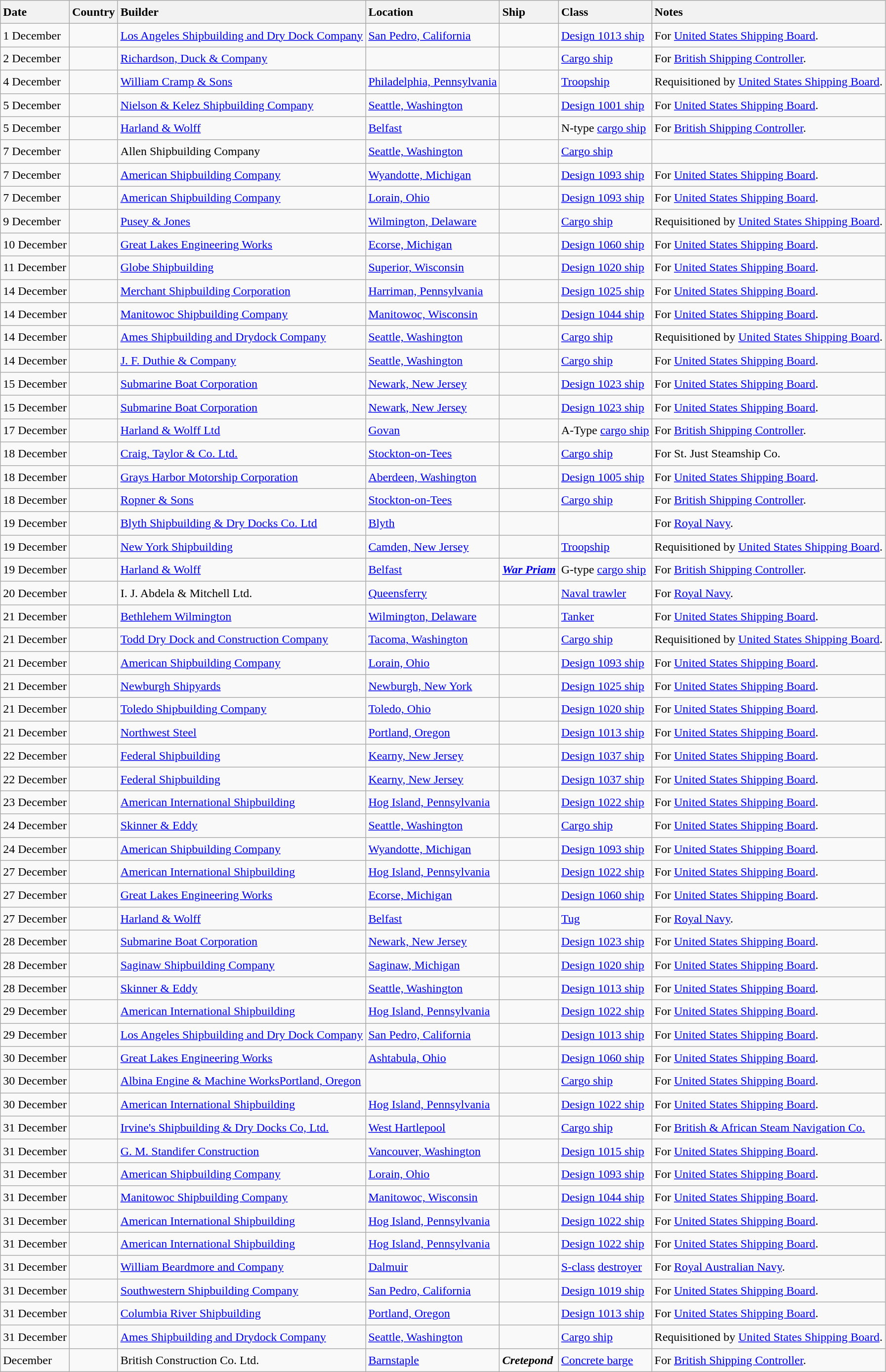<table class="wikitable sortable" style="font-size:1.00em; line-height:1.5em;">
<tr>
<th style="text-align: left;">Date</th>
<th style="text-align: left;">Country</th>
<th style="text-align: left;">Builder</th>
<th style="text-align: left;">Location</th>
<th style="text-align: left;">Ship</th>
<th style="text-align: left;">Class</th>
<th style="text-align: left;">Notes</th>
</tr>
<tr>
<td>1 December</td>
<td></td>
<td><a href='#'>Los Angeles Shipbuilding and Dry Dock Company</a></td>
<td><a href='#'>San Pedro, California</a></td>
<td><strong></strong></td>
<td><a href='#'>Design 1013 ship</a></td>
<td>For <a href='#'>United States Shipping Board</a>.</td>
</tr>
<tr>
<td>2 December</td>
<td></td>
<td><a href='#'>Richardson, Duck & Company</a></td>
<td></td>
<td><strong></strong></td>
<td><a href='#'>Cargo ship</a></td>
<td>For <a href='#'>British Shipping Controller</a>.</td>
</tr>
<tr>
<td>4 December</td>
<td></td>
<td><a href='#'>William Cramp & Sons</a></td>
<td><a href='#'>Philadelphia, Pennsylvania</a></td>
<td><strong></strong></td>
<td><a href='#'>Troopship</a></td>
<td>Requisitioned by <a href='#'>United States Shipping Board</a>.</td>
</tr>
<tr>
<td>5 December</td>
<td></td>
<td><a href='#'>Nielson & Kelez Shipbuilding Company</a></td>
<td><a href='#'>Seattle, Washington</a></td>
<td><strong></strong></td>
<td><a href='#'>Design 1001 ship</a></td>
<td>For <a href='#'>United States Shipping Board</a>.</td>
</tr>
<tr ---->
<td>5 December</td>
<td></td>
<td><a href='#'>Harland & Wolff</a></td>
<td><a href='#'>Belfast</a></td>
<td><strong></strong></td>
<td>N-type <a href='#'>cargo ship</a></td>
<td>For <a href='#'>British Shipping Controller</a>.</td>
</tr>
<tr>
<td>7 December</td>
<td></td>
<td>Allen Shipbuilding Company</td>
<td><a href='#'>Seattle, Washington</a></td>
<td><strong></strong></td>
<td><a href='#'>Cargo ship</a></td>
<td></td>
</tr>
<tr>
<td>7 December</td>
<td></td>
<td><a href='#'>American Shipbuilding Company</a></td>
<td><a href='#'>Wyandotte, Michigan</a></td>
<td><strong></strong></td>
<td><a href='#'>Design 1093 ship</a></td>
<td>For <a href='#'>United States Shipping Board</a>.</td>
</tr>
<tr>
<td>7 December</td>
<td></td>
<td><a href='#'>American Shipbuilding Company</a></td>
<td><a href='#'>Lorain, Ohio</a></td>
<td><strong></strong></td>
<td><a href='#'>Design 1093 ship</a></td>
<td>For <a href='#'>United States Shipping Board</a>.</td>
</tr>
<tr>
<td>9 December</td>
<td></td>
<td><a href='#'>Pusey & Jones</a></td>
<td><a href='#'>Wilmington, Delaware</a></td>
<td><strong></strong></td>
<td><a href='#'>Cargo ship</a></td>
<td>Requisitioned by <a href='#'>United States Shipping Board</a>.</td>
</tr>
<tr>
<td>10 December</td>
<td></td>
<td><a href='#'>Great Lakes Engineering Works</a></td>
<td><a href='#'>Ecorse, Michigan</a></td>
<td><strong></strong></td>
<td><a href='#'>Design 1060 ship</a></td>
<td>For <a href='#'>United States Shipping Board</a>.</td>
</tr>
<tr>
<td>11 December</td>
<td></td>
<td><a href='#'>Globe Shipbuilding</a></td>
<td><a href='#'>Superior, Wisconsin</a></td>
<td><strong></strong></td>
<td><a href='#'>Design 1020 ship</a></td>
<td>For <a href='#'>United States Shipping Board</a>.</td>
</tr>
<tr>
<td>14 December</td>
<td></td>
<td><a href='#'>Merchant Shipbuilding Corporation</a></td>
<td><a href='#'>Harriman, Pennsylvania</a></td>
<td><strong></strong></td>
<td><a href='#'>Design 1025 ship</a></td>
<td>For <a href='#'>United States Shipping Board</a>.</td>
</tr>
<tr>
<td>14 December</td>
<td></td>
<td><a href='#'>Manitowoc Shipbuilding Company</a></td>
<td><a href='#'>Manitowoc, Wisconsin</a></td>
<td><strong></strong></td>
<td><a href='#'>Design 1044 ship</a></td>
<td>For <a href='#'>United States Shipping Board</a>.</td>
</tr>
<tr>
<td>14 December</td>
<td></td>
<td><a href='#'>Ames Shipbuilding and Drydock Company</a></td>
<td><a href='#'>Seattle, Washington</a></td>
<td><strong></strong></td>
<td><a href='#'>Cargo ship</a></td>
<td>Requisitioned by <a href='#'>United States Shipping Board</a>.</td>
</tr>
<tr>
<td>14 December</td>
<td></td>
<td><a href='#'>J. F. Duthie & Company</a></td>
<td><a href='#'>Seattle, Washington</a></td>
<td><strong></strong></td>
<td><a href='#'>Cargo ship</a></td>
<td>For <a href='#'>United States Shipping Board</a>.</td>
</tr>
<tr>
<td>15 December</td>
<td></td>
<td><a href='#'>Submarine Boat Corporation</a></td>
<td><a href='#'>Newark, New Jersey</a></td>
<td><strong></strong></td>
<td><a href='#'>Design 1023 ship</a></td>
<td>For <a href='#'>United States Shipping Board</a>.</td>
</tr>
<tr>
<td>15 December</td>
<td></td>
<td><a href='#'>Submarine Boat Corporation</a></td>
<td><a href='#'>Newark, New Jersey</a></td>
<td><strong></strong></td>
<td><a href='#'>Design 1023 ship</a></td>
<td>For <a href='#'>United States Shipping Board</a>.</td>
</tr>
<tr>
<td>17 December</td>
<td></td>
<td><a href='#'>Harland & Wolff Ltd</a></td>
<td><a href='#'>Govan</a></td>
<td><strong></strong></td>
<td>A-Type <a href='#'>cargo ship</a></td>
<td>For <a href='#'>British Shipping Controller</a>.</td>
</tr>
<tr>
<td>18 December</td>
<td></td>
<td><a href='#'>Craig, Taylor & Co. Ltd.</a></td>
<td><a href='#'>Stockton-on-Tees</a></td>
<td><strong></strong></td>
<td><a href='#'>Cargo ship</a></td>
<td>For St. Just Steamship Co.</td>
</tr>
<tr>
<td>18 December</td>
<td></td>
<td><a href='#'>Grays Harbor Motorship Corporation</a></td>
<td><a href='#'>Aberdeen, Washington</a></td>
<td><strong></strong></td>
<td><a href='#'>Design 1005 ship</a></td>
<td>For <a href='#'>United States Shipping Board</a>.</td>
</tr>
<tr>
<td>18 December</td>
<td></td>
<td><a href='#'>Ropner & Sons</a></td>
<td><a href='#'>Stockton-on-Tees</a></td>
<td><strong></strong></td>
<td><a href='#'>Cargo ship</a></td>
<td>For <a href='#'>British Shipping Controller</a>.</td>
</tr>
<tr ---->
<td>19 December</td>
<td></td>
<td><a href='#'>Blyth Shipbuilding & Dry Docks Co. Ltd</a></td>
<td><a href='#'>Blyth</a></td>
<td><strong></strong></td>
<td></td>
<td>For <a href='#'>Royal Navy</a>.</td>
</tr>
<tr>
<td>19 December</td>
<td></td>
<td><a href='#'>New York Shipbuilding</a></td>
<td><a href='#'>Camden, New Jersey</a></td>
<td><strong></strong></td>
<td><a href='#'>Troopship</a></td>
<td>Requisitioned by <a href='#'>United States Shipping Board</a>.</td>
</tr>
<tr ---->
<td>19 December</td>
<td></td>
<td><a href='#'>Harland & Wolff</a></td>
<td><a href='#'>Belfast</a></td>
<td><strong><a href='#'><em>War Priam</em></a></strong></td>
<td>G-type <a href='#'>cargo ship</a></td>
<td>For <a href='#'>British Shipping Controller</a>.</td>
</tr>
<tr ---->
<td>20 December</td>
<td></td>
<td>I. J. Abdela & Mitchell Ltd.</td>
<td><a href='#'>Queensferry</a></td>
<td><strong></strong></td>
<td><a href='#'>Naval trawler</a></td>
<td>For <a href='#'>Royal Navy</a>.</td>
</tr>
<tr>
<td>21 December</td>
<td></td>
<td><a href='#'>Bethlehem Wilmington</a></td>
<td><a href='#'>Wilmington, Delaware</a></td>
<td><strong></strong></td>
<td><a href='#'>Tanker</a></td>
<td>For <a href='#'>United States Shipping Board</a>.</td>
</tr>
<tr>
<td>21 December</td>
<td></td>
<td><a href='#'>Todd Dry Dock and Construction Company</a></td>
<td><a href='#'>Tacoma, Washington</a></td>
<td><strong></strong></td>
<td><a href='#'>Cargo ship</a></td>
<td>Requisitioned by <a href='#'>United States Shipping Board</a>.</td>
</tr>
<tr>
<td>21 December</td>
<td></td>
<td><a href='#'>American Shipbuilding Company</a></td>
<td><a href='#'>Lorain, Ohio</a></td>
<td><strong></strong></td>
<td><a href='#'>Design 1093 ship</a></td>
<td>For <a href='#'>United States Shipping Board</a>.</td>
</tr>
<tr>
<td>21 December</td>
<td></td>
<td><a href='#'>Newburgh Shipyards</a></td>
<td><a href='#'>Newburgh, New York</a></td>
<td><strong></strong></td>
<td><a href='#'>Design 1025 ship</a></td>
<td>For <a href='#'>United States Shipping Board</a>.</td>
</tr>
<tr>
<td>21 December</td>
<td></td>
<td><a href='#'>Toledo Shipbuilding Company</a></td>
<td><a href='#'>Toledo, Ohio</a></td>
<td><strong></strong></td>
<td><a href='#'>Design 1020 ship</a></td>
<td>For <a href='#'>United States Shipping Board</a>.</td>
</tr>
<tr>
<td>21 December</td>
<td></td>
<td><a href='#'>Northwest Steel</a></td>
<td><a href='#'>Portland, Oregon</a></td>
<td><strong></strong></td>
<td><a href='#'>Design 1013 ship</a></td>
<td>For <a href='#'>United States Shipping Board</a>.</td>
</tr>
<tr>
<td>22 December</td>
<td></td>
<td><a href='#'>Federal Shipbuilding</a></td>
<td><a href='#'>Kearny, New Jersey</a></td>
<td><strong></strong></td>
<td><a href='#'>Design 1037 ship</a></td>
<td>For <a href='#'>United States Shipping Board</a>.</td>
</tr>
<tr>
<td>22 December</td>
<td></td>
<td><a href='#'>Federal Shipbuilding</a></td>
<td><a href='#'>Kearny, New Jersey</a></td>
<td><strong></strong></td>
<td><a href='#'>Design 1037 ship</a></td>
<td>For <a href='#'>United States Shipping Board</a>.</td>
</tr>
<tr>
<td>23 December</td>
<td></td>
<td><a href='#'>American International Shipbuilding</a></td>
<td><a href='#'>Hog Island, Pennsylvania</a></td>
<td><strong></strong></td>
<td><a href='#'>Design 1022 ship</a></td>
<td>For <a href='#'>United States Shipping Board</a>.</td>
</tr>
<tr>
<td>24 December</td>
<td></td>
<td><a href='#'>Skinner & Eddy</a></td>
<td><a href='#'>Seattle, Washington</a></td>
<td><strong></strong></td>
<td><a href='#'>Cargo ship</a></td>
<td>For <a href='#'>United States Shipping Board</a>.</td>
</tr>
<tr>
<td>24 December</td>
<td></td>
<td><a href='#'>American Shipbuilding Company</a></td>
<td><a href='#'>Wyandotte, Michigan</a></td>
<td><strong></strong></td>
<td><a href='#'>Design 1093 ship</a></td>
<td>For <a href='#'>United States Shipping Board</a>.</td>
</tr>
<tr>
<td>27 December</td>
<td></td>
<td><a href='#'>American International Shipbuilding</a></td>
<td><a href='#'>Hog Island, Pennsylvania</a></td>
<td><strong></strong></td>
<td><a href='#'>Design 1022 ship</a></td>
<td>For <a href='#'>United States Shipping Board</a>.</td>
</tr>
<tr>
<td>27 December</td>
<td></td>
<td><a href='#'>Great Lakes Engineering Works</a></td>
<td><a href='#'>Ecorse, Michigan</a></td>
<td><strong></strong></td>
<td><a href='#'>Design 1060 ship</a></td>
<td>For <a href='#'>United States Shipping Board</a>.</td>
</tr>
<tr ---->
<td>27 December</td>
<td></td>
<td><a href='#'>Harland & Wolff</a></td>
<td><a href='#'>Belfast</a></td>
<td><strong></strong></td>
<td><a href='#'>Tug</a></td>
<td>For <a href='#'>Royal Navy</a>.</td>
</tr>
<tr>
<td>28 December</td>
<td></td>
<td><a href='#'>Submarine Boat Corporation</a></td>
<td><a href='#'>Newark, New Jersey</a></td>
<td><strong></strong></td>
<td><a href='#'>Design 1023 ship</a></td>
<td>For <a href='#'>United States Shipping Board</a>.</td>
</tr>
<tr>
<td>28 December</td>
<td></td>
<td><a href='#'>Saginaw Shipbuilding Company</a></td>
<td><a href='#'>Saginaw, Michigan</a></td>
<td><strong></strong></td>
<td><a href='#'>Design 1020 ship</a></td>
<td>For <a href='#'>United States Shipping Board</a>.</td>
</tr>
<tr>
<td>28 December</td>
<td></td>
<td><a href='#'>Skinner & Eddy</a></td>
<td><a href='#'>Seattle, Washington</a></td>
<td><strong></strong></td>
<td><a href='#'>Design 1013 ship</a></td>
<td>For <a href='#'>United States Shipping Board</a>.</td>
</tr>
<tr>
<td>29 December</td>
<td></td>
<td><a href='#'>American International Shipbuilding</a></td>
<td><a href='#'>Hog Island, Pennsylvania</a></td>
<td><strong></strong></td>
<td><a href='#'>Design 1022 ship</a></td>
<td>For <a href='#'>United States Shipping Board</a>.</td>
</tr>
<tr>
<td>29 December</td>
<td></td>
<td><a href='#'>Los Angeles Shipbuilding and Dry Dock Company</a></td>
<td><a href='#'>San Pedro, California</a></td>
<td><strong></strong></td>
<td><a href='#'>Design 1013 ship</a></td>
<td>For <a href='#'>United States Shipping Board</a>.</td>
</tr>
<tr>
<td>30 December</td>
<td></td>
<td><a href='#'>Great Lakes Engineering Works</a></td>
<td><a href='#'>Ashtabula, Ohio</a></td>
<td><strong></strong></td>
<td><a href='#'>Design 1060 ship</a></td>
<td>For <a href='#'>United States Shipping Board</a>.</td>
</tr>
<tr>
<td>30 December</td>
<td></td>
<td><a href='#'>Albina Engine & Machine Works</a><a href='#'>Portland, Oregon</a></td>
<td></td>
<td><strong></strong></td>
<td><a href='#'>Cargo ship</a></td>
<td>For <a href='#'>United States Shipping Board</a>.</td>
</tr>
<tr>
<td>30 December</td>
<td></td>
<td><a href='#'>American International Shipbuilding</a></td>
<td><a href='#'>Hog Island, Pennsylvania</a></td>
<td><strong></strong></td>
<td><a href='#'>Design 1022 ship</a></td>
<td>For <a href='#'>United States Shipping Board</a>.</td>
</tr>
<tr>
<td>31 December</td>
<td></td>
<td><a href='#'>Irvine's Shipbuilding & Dry Docks Co, Ltd.</a></td>
<td><a href='#'>West Hartlepool</a></td>
<td><strong></strong></td>
<td><a href='#'>Cargo ship</a></td>
<td>For <a href='#'>British & African Steam Navigation Co.</a></td>
</tr>
<tr>
<td>31 December</td>
<td></td>
<td><a href='#'>G. M. Standifer Construction</a></td>
<td><a href='#'>Vancouver, Washington</a></td>
<td><strong></strong></td>
<td><a href='#'>Design 1015 ship</a></td>
<td>For <a href='#'>United States Shipping Board</a>.</td>
</tr>
<tr>
<td>31 December</td>
<td></td>
<td><a href='#'>American Shipbuilding Company</a></td>
<td><a href='#'>Lorain, Ohio</a></td>
<td><strong></strong></td>
<td><a href='#'>Design 1093 ship</a></td>
<td>For <a href='#'>United States Shipping Board</a>.</td>
</tr>
<tr>
<td>31 December</td>
<td></td>
<td><a href='#'>Manitowoc Shipbuilding Company</a></td>
<td><a href='#'>Manitowoc, Wisconsin</a></td>
<td><strong></strong></td>
<td><a href='#'>Design 1044 ship</a></td>
<td>For <a href='#'>United States Shipping Board</a>.</td>
</tr>
<tr>
<td>31 December</td>
<td></td>
<td><a href='#'>American International Shipbuilding</a></td>
<td><a href='#'>Hog Island, Pennsylvania</a></td>
<td><strong></strong></td>
<td><a href='#'>Design 1022 ship</a></td>
<td>For <a href='#'>United States Shipping Board</a>.</td>
</tr>
<tr>
<td>31 December</td>
<td></td>
<td><a href='#'>American International Shipbuilding</a></td>
<td><a href='#'>Hog Island, Pennsylvania</a></td>
<td><strong></strong></td>
<td><a href='#'>Design 1022 ship</a></td>
<td>For <a href='#'>United States Shipping Board</a>.</td>
</tr>
<tr>
<td>31 December</td>
<td></td>
<td><a href='#'>William Beardmore and Company</a></td>
<td><a href='#'>Dalmuir</a></td>
<td><strong></strong></td>
<td><a href='#'>S-class</a> <a href='#'>destroyer</a></td>
<td>For <a href='#'>Royal Australian Navy</a>.</td>
</tr>
<tr>
<td>31 December</td>
<td></td>
<td><a href='#'>Southwestern Shipbuilding Company</a></td>
<td><a href='#'>San Pedro, California</a></td>
<td><strong></strong></td>
<td><a href='#'>Design 1019 ship</a></td>
<td>For <a href='#'>United States Shipping Board</a>.</td>
</tr>
<tr>
<td>31 December</td>
<td></td>
<td><a href='#'>Columbia River Shipbuilding</a></td>
<td><a href='#'>Portland, Oregon</a></td>
<td><strong></strong></td>
<td><a href='#'>Design 1013 ship</a></td>
<td>For <a href='#'>United States Shipping Board</a>.</td>
</tr>
<tr>
<td>31 December</td>
<td></td>
<td><a href='#'>Ames Shipbuilding and Drydock Company</a></td>
<td><a href='#'>Seattle, Washington</a></td>
<td><strong></strong></td>
<td><a href='#'>Cargo ship</a></td>
<td>Requisitioned by <a href='#'>United States Shipping Board</a>.</td>
</tr>
<tr ---->
<td>December</td>
<td></td>
<td>British Construction Co. Ltd.</td>
<td><a href='#'>Barnstaple</a></td>
<td><strong><em>Cretepond</em></strong></td>
<td><a href='#'>Concrete barge</a></td>
<td>For <a href='#'>British Shipping Controller</a>.</td>
</tr>
</table>
